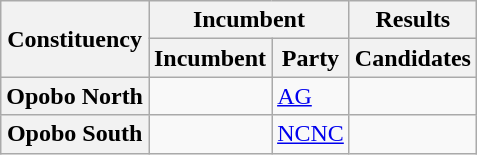<table class="wikitable sortable">
<tr>
<th rowspan="2">Constituency</th>
<th colspan="2">Incumbent</th>
<th>Results</th>
</tr>
<tr valign="bottom">
<th>Incumbent</th>
<th>Party</th>
<th>Candidates</th>
</tr>
<tr>
<th>Opobo North</th>
<td></td>
<td><a href='#'>AG</a></td>
<td nowrap=""></td>
</tr>
<tr>
<th>Opobo South</th>
<td></td>
<td><a href='#'>NCNC</a></td>
<td nowrap=""></td>
</tr>
</table>
